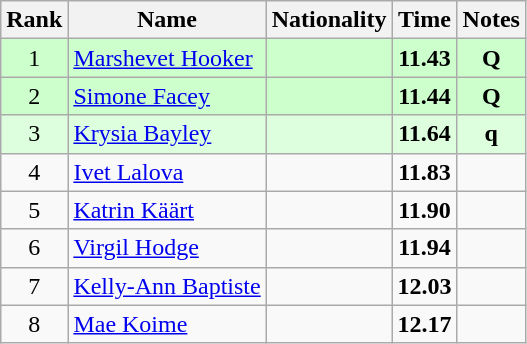<table class="wikitable sortable" style="text-align:center">
<tr>
<th>Rank</th>
<th>Name</th>
<th>Nationality</th>
<th>Time</th>
<th>Notes</th>
</tr>
<tr bgcolor=ccffcc>
<td>1</td>
<td align=left><a href='#'>Marshevet Hooker</a></td>
<td align=left></td>
<td><strong>11.43</strong></td>
<td><strong>Q</strong></td>
</tr>
<tr bgcolor=ccffcc>
<td>2</td>
<td align=left><a href='#'>Simone Facey</a></td>
<td align=left></td>
<td><strong>11.44</strong></td>
<td><strong>Q</strong></td>
</tr>
<tr bgcolor=ddffdd>
<td>3</td>
<td align=left><a href='#'>Krysia Bayley</a></td>
<td align=left></td>
<td><strong>11.64</strong></td>
<td><strong>q</strong></td>
</tr>
<tr>
<td>4</td>
<td align=left><a href='#'>Ivet Lalova</a></td>
<td align=left></td>
<td><strong>11.83</strong></td>
<td></td>
</tr>
<tr>
<td>5</td>
<td align=left><a href='#'>Katrin Käärt</a></td>
<td align=left></td>
<td><strong>11.90</strong></td>
<td></td>
</tr>
<tr>
<td>6</td>
<td align=left><a href='#'>Virgil Hodge</a></td>
<td align=left></td>
<td><strong>11.94</strong></td>
<td></td>
</tr>
<tr>
<td>7</td>
<td align=left><a href='#'>Kelly-Ann Baptiste</a></td>
<td align=left></td>
<td><strong>12.03</strong></td>
<td></td>
</tr>
<tr>
<td>8</td>
<td align=left><a href='#'>Mae Koime</a></td>
<td align=left></td>
<td><strong>12.17</strong></td>
<td></td>
</tr>
</table>
